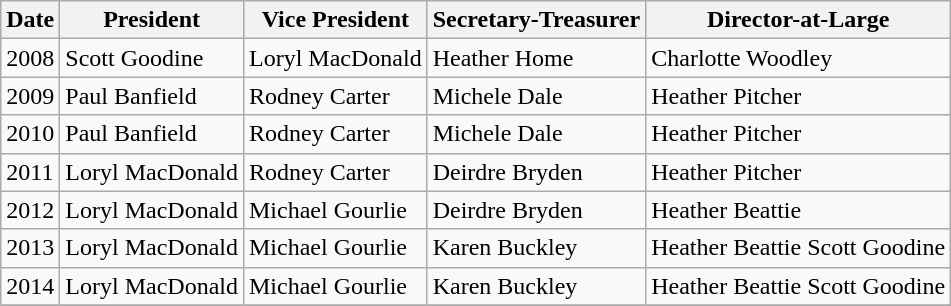<table class="wikitable sortable">
<tr>
<th>Date</th>
<th>President</th>
<th>Vice President</th>
<th>Secretary-Treasurer</th>
<th>Director-at-Large</th>
</tr>
<tr>
<td>2008</td>
<td>Scott Goodine</td>
<td>Loryl MacDonald</td>
<td>Heather Home</td>
<td>Charlotte Woodley</td>
</tr>
<tr>
<td>2009</td>
<td>Paul Banfield</td>
<td>Rodney Carter</td>
<td>Michele Dale</td>
<td>Heather Pitcher</td>
</tr>
<tr>
<td>2010</td>
<td>Paul Banfield</td>
<td>Rodney Carter</td>
<td>Michele Dale</td>
<td>Heather Pitcher</td>
</tr>
<tr>
<td>2011</td>
<td>Loryl MacDonald</td>
<td>Rodney Carter</td>
<td>Deirdre Bryden</td>
<td>Heather Pitcher</td>
</tr>
<tr>
<td>2012</td>
<td>Loryl MacDonald</td>
<td>Michael Gourlie</td>
<td>Deirdre Bryden</td>
<td>Heather Beattie</td>
</tr>
<tr>
<td>2013</td>
<td>Loryl MacDonald</td>
<td>Michael Gourlie</td>
<td>Karen Buckley</td>
<td>Heather Beattie Scott Goodine</td>
</tr>
<tr>
<td>2014</td>
<td>Loryl MacDonald</td>
<td>Michael Gourlie</td>
<td>Karen Buckley</td>
<td>Heather Beattie Scott Goodine</td>
</tr>
<tr>
</tr>
</table>
